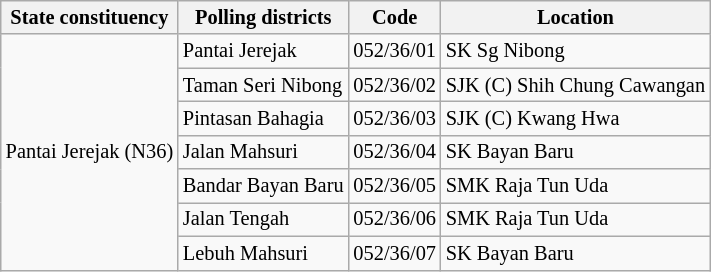<table class="wikitable sortable mw-collapsible" style="white-space:nowrap;font-size:85%">
<tr>
<th>State constituency</th>
<th>Polling districts</th>
<th>Code</th>
<th>Location</th>
</tr>
<tr>
<td rowspan="7">Pantai Jerejak (N36)</td>
<td>Pantai Jerejak</td>
<td>052/36/01</td>
<td>SK Sg Nibong</td>
</tr>
<tr>
<td>Taman Seri Nibong</td>
<td>052/36/02</td>
<td>SJK (C) Shih Chung Cawangan</td>
</tr>
<tr>
<td>Pintasan Bahagia</td>
<td>052/36/03</td>
<td>SJK (C) Kwang Hwa</td>
</tr>
<tr>
<td>Jalan Mahsuri</td>
<td>052/36/04</td>
<td>SK Bayan Baru</td>
</tr>
<tr>
<td>Bandar Bayan Baru</td>
<td>052/36/05</td>
<td>SMK Raja Tun Uda</td>
</tr>
<tr>
<td>Jalan Tengah</td>
<td>052/36/06</td>
<td>SMK Raja Tun Uda</td>
</tr>
<tr>
<td>Lebuh Mahsuri</td>
<td>052/36/07</td>
<td>SK Bayan Baru</td>
</tr>
</table>
